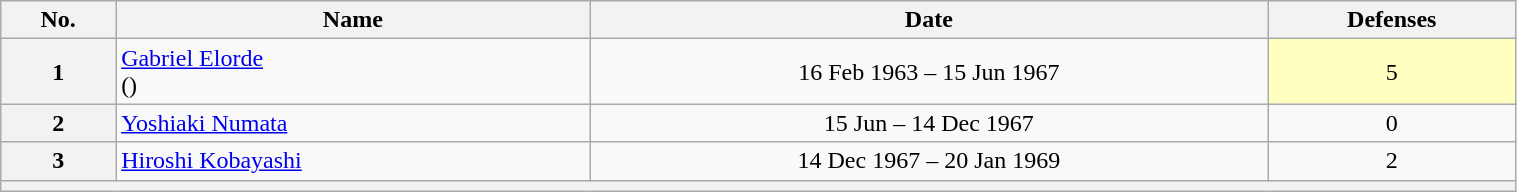<table class="wikitable sortable" style="width:80%">
<tr>
<th>No.</th>
<th>Name</th>
<th>Date</th>
<th>Defenses</th>
</tr>
<tr>
<th>1</th>
<td align="left"><a href='#'>Gabriel Elorde</a><br>()</td>
<td align="center">16 Feb 1963 – 15 Jun 1967</td>
<td style="background:#ffffbf;" align="center">5</td>
</tr>
<tr>
<th>2</th>
<td align="left"><a href='#'>Yoshiaki Numata</a></td>
<td align="center">15 Jun – 14 Dec 1967</td>
<td align="center">0</td>
</tr>
<tr>
<th>3</th>
<td align="left"><a href='#'>Hiroshi Kobayashi</a></td>
<td align="center">14 Dec 1967 – 20 Jan 1969</td>
<td align="center">2</td>
</tr>
<tr align=center>
<th colspan=4></th>
</tr>
</table>
